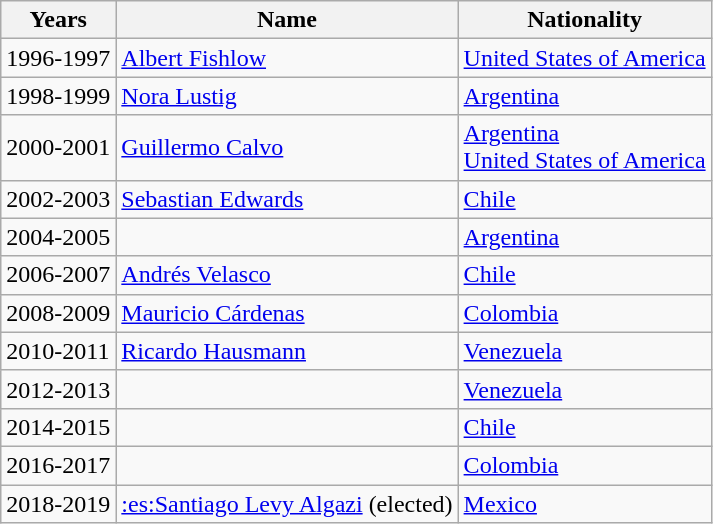<table class="wikitable">
<tr>
<th>Years</th>
<th>Name</th>
<th>Nationality</th>
</tr>
<tr>
<td>1996-1997</td>
<td><a href='#'>Albert Fishlow</a></td>
<td><a href='#'>United States of America</a></td>
</tr>
<tr>
<td>1998-1999</td>
<td><a href='#'>Nora Lustig</a></td>
<td><a href='#'>Argentina</a></td>
</tr>
<tr>
<td>2000-2001</td>
<td><a href='#'>Guillermo Calvo</a></td>
<td><a href='#'>Argentina</a><br><a href='#'>United States of America</a></td>
</tr>
<tr>
<td>2002-2003</td>
<td><a href='#'>Sebastian Edwards</a></td>
<td><a href='#'>Chile</a></td>
</tr>
<tr>
<td>2004-2005</td>
<td></td>
<td><a href='#'>Argentina</a></td>
</tr>
<tr>
<td>2006-2007</td>
<td><a href='#'>Andrés Velasco</a></td>
<td><a href='#'>Chile</a></td>
</tr>
<tr>
<td>2008-2009</td>
<td><a href='#'>Mauricio Cárdenas</a></td>
<td><a href='#'>Colombia</a></td>
</tr>
<tr>
<td>2010-2011</td>
<td><a href='#'>Ricardo Hausmann</a></td>
<td><a href='#'>Venezuela</a></td>
</tr>
<tr>
<td>2012-2013</td>
<td></td>
<td><a href='#'>Venezuela</a></td>
</tr>
<tr>
<td>2014-2015</td>
<td></td>
<td><a href='#'>Chile</a></td>
</tr>
<tr>
<td>2016-2017</td>
<td></td>
<td><a href='#'>Colombia</a></td>
</tr>
<tr>
<td>2018-2019</td>
<td><a href='#'>:es:Santiago Levy Algazi</a> (elected)</td>
<td><a href='#'>Mexico</a></td>
</tr>
</table>
